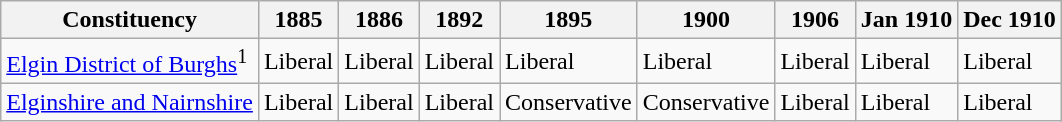<table class="wikitable sortable">
<tr>
<th>Constituency</th>
<th>1885</th>
<th>1886</th>
<th>1892</th>
<th>1895</th>
<th>1900</th>
<th>1906</th>
<th>Jan 1910</th>
<th>Dec 1910</th>
</tr>
<tr>
<td><a href='#'>Elgin District of Burghs</a><sup>1</sup></td>
<td bgcolor=>Liberal</td>
<td bgcolor=>Liberal</td>
<td bgcolor=>Liberal</td>
<td bgcolor=>Liberal</td>
<td bgcolor=>Liberal</td>
<td bgcolor=>Liberal</td>
<td bgcolor=>Liberal</td>
<td bgcolor=>Liberal</td>
</tr>
<tr>
<td><a href='#'>Elginshire and Nairnshire</a></td>
<td bgcolor=>Liberal</td>
<td bgcolor=>Liberal</td>
<td bgcolor=>Liberal</td>
<td bgcolor=>Conservative</td>
<td bgcolor=>Conservative</td>
<td bgcolor=>Liberal</td>
<td bgcolor=>Liberal</td>
<td bgcolor=>Liberal</td>
</tr>
</table>
